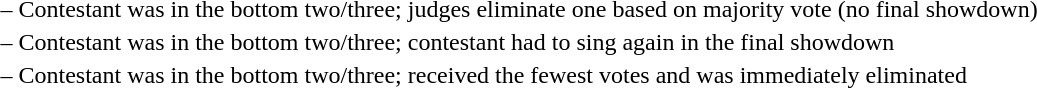<table>
<tr>
<td> –</td>
<td>Contestant was in the bottom two/three; judges eliminate one based on majority vote (no final showdown)</td>
</tr>
<tr>
<td> –</td>
<td>Contestant was in the bottom two/three; contestant had to sing again in the final showdown</td>
</tr>
<tr>
<td> –</td>
<td>Contestant was in the bottom two/three; received the fewest votes and was immediately eliminated</td>
</tr>
</table>
